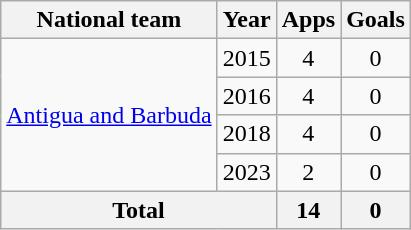<table class="wikitable" style="text-align: center;">
<tr>
<th>National team</th>
<th>Year</th>
<th>Apps</th>
<th>Goals</th>
</tr>
<tr>
<td rowspan="4"><a href='#'>Antigua and Barbuda</a></td>
<td>2015</td>
<td>4</td>
<td>0</td>
</tr>
<tr>
<td>2016</td>
<td>4</td>
<td>0</td>
</tr>
<tr>
<td>2018</td>
<td>4</td>
<td>0</td>
</tr>
<tr>
<td>2023</td>
<td>2</td>
<td>0</td>
</tr>
<tr>
<th colspan="2">Total</th>
<th>14</th>
<th>0</th>
</tr>
</table>
